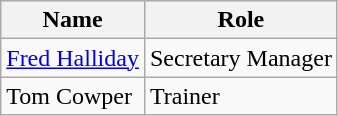<table class="wikitable">
<tr>
<th>Name</th>
<th>Role</th>
</tr>
<tr>
<td> <a href='#'>Fred Halliday</a></td>
<td>Secretary Manager</td>
</tr>
<tr>
<td> Tom Cowper</td>
<td>Trainer</td>
</tr>
</table>
